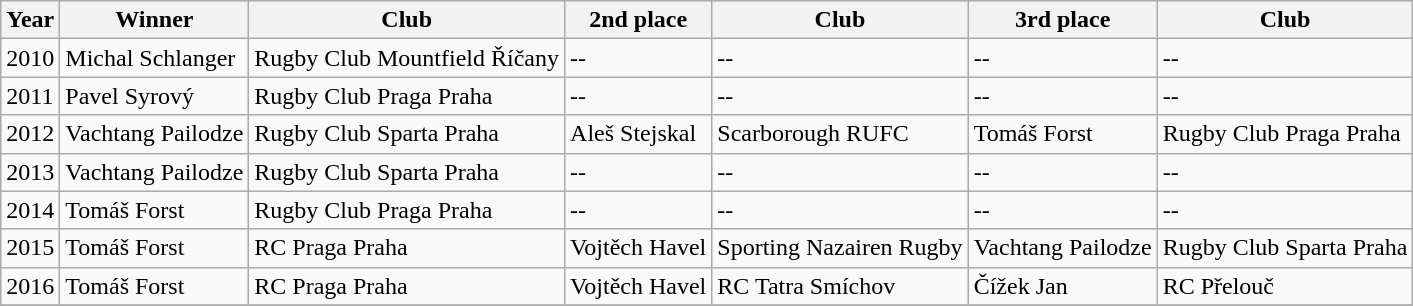<table class="wikitable">
<tr>
<th>Year</th>
<th>Winner</th>
<th>Club</th>
<th>2nd place</th>
<th>Club</th>
<th>3rd place</th>
<th>Club</th>
</tr>
<tr>
<td>2010</td>
<td>Michal Schlanger</td>
<td>Rugby Club Mountfield Říčany</td>
<td>--</td>
<td>--</td>
<td>--</td>
<td>--</td>
</tr>
<tr>
<td>2011</td>
<td>Pavel Syrový</td>
<td>Rugby Club Praga Praha</td>
<td>--</td>
<td>--</td>
<td>--</td>
<td>--</td>
</tr>
<tr>
<td>2012</td>
<td>Vachtang Pailodze</td>
<td>Rugby Club Sparta Praha</td>
<td>Aleš Stejskal</td>
<td>Scarborough RUFC</td>
<td>Tomáš Forst</td>
<td>Rugby Club Praga Praha</td>
</tr>
<tr>
<td>2013</td>
<td>Vachtang Pailodze</td>
<td>Rugby Club Sparta Praha</td>
<td>--</td>
<td>--</td>
<td>--</td>
<td>--</td>
</tr>
<tr>
<td>2014</td>
<td>Tomáš Forst</td>
<td>Rugby Club Praga Praha</td>
<td>--</td>
<td>--</td>
<td>--</td>
<td>--</td>
</tr>
<tr>
<td>2015</td>
<td>Tomáš Forst</td>
<td>RC Praga Praha</td>
<td>Vojtěch Havel</td>
<td>Sporting Nazairen Rugby</td>
<td>Vachtang Pailodze</td>
<td>Rugby Club Sparta Praha</td>
</tr>
<tr>
<td>2016</td>
<td>Tomáš Forst</td>
<td>RC Praga Praha</td>
<td>Vojtěch Havel</td>
<td>RC Tatra Smíchov</td>
<td>Čížek Jan</td>
<td>RC Přelouč</td>
</tr>
<tr>
</tr>
</table>
